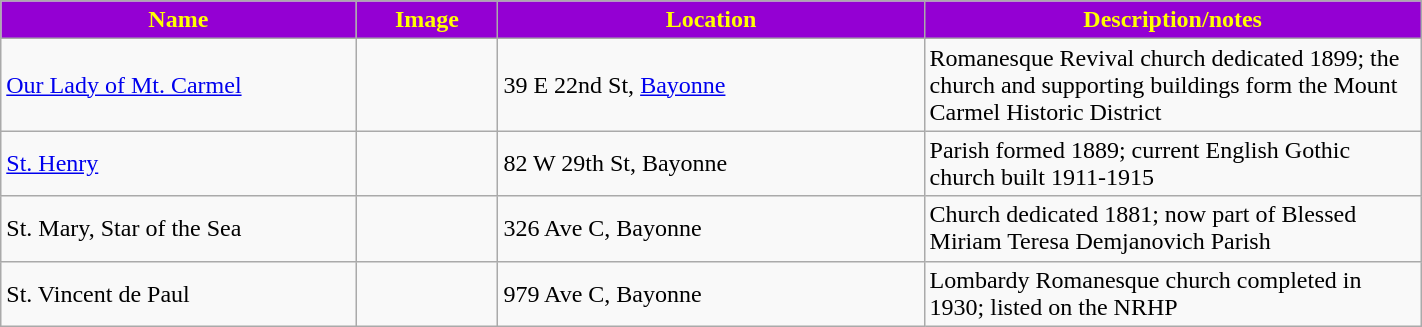<table class="wikitable sortable" style="width:75%">
<tr>
<th style="background:darkviolet; color:yellow;" width="25%"><strong>Name</strong></th>
<th style="background:darkviolet; color:yellow;" width="10%"><strong>Image</strong></th>
<th style="background:darkviolet; color:yellow;" width="30%"><strong>Location</strong></th>
<th style="background:darkviolet; color:yellow;" width="35%"><strong>Description/notes</strong></th>
</tr>
<tr>
<td><a href='#'>Our Lady of Mt. Carmel</a></td>
<td></td>
<td>39 E 22nd St, <a href='#'>Bayonne</a></td>
<td>Romanesque Revival church dedicated 1899; the church and supporting buildings form the Mount Carmel Historic District</td>
</tr>
<tr>
<td><a href='#'>St. Henry</a></td>
<td></td>
<td>82 W 29th St, Bayonne</td>
<td>Parish formed 1889; current English Gothic church built 1911-1915</td>
</tr>
<tr>
<td>St. Mary, Star of the Sea</td>
<td></td>
<td>326 Ave C, Bayonne</td>
<td>Church dedicated 1881; now part of Blessed Miriam Teresa Demjanovich Parish</td>
</tr>
<tr>
<td>St. Vincent de Paul</td>
<td></td>
<td>979 Ave C, Bayonne</td>
<td>Lombardy Romanesque church completed in 1930; listed on the NRHP</td>
</tr>
</table>
